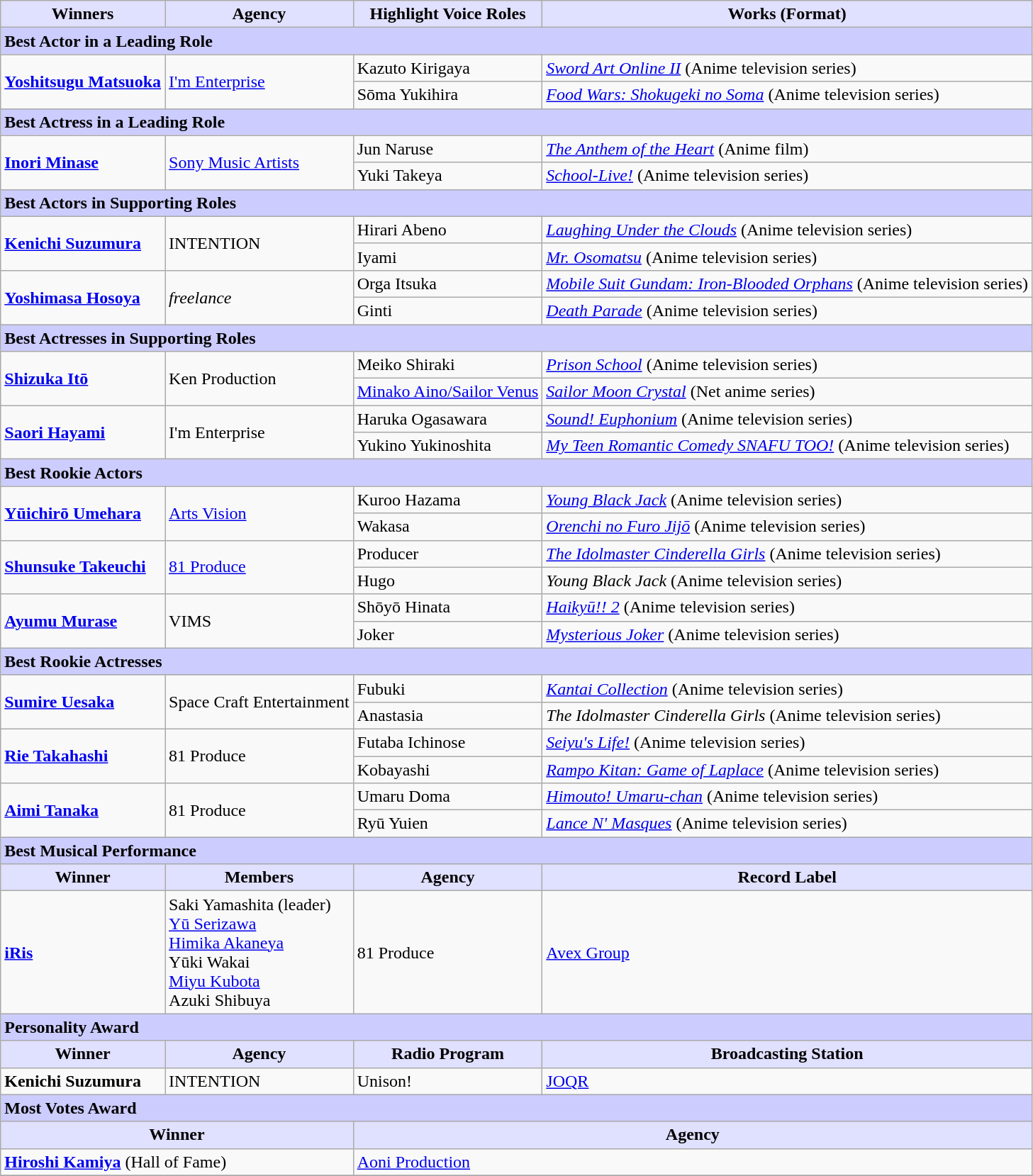<table class="wikitable">
<tr>
<th style="background: #e0e0ff">Winners</th>
<th style="background: #e0e0ff">Agency</th>
<th style="background: #e0e0ff">Highlight Voice Roles</th>
<th style="background: #e0e0ff">Works (Format)</th>
</tr>
<tr>
<td colspan="4" style="background: #ccccff"><strong>Best Actor in a Leading Role</strong></td>
</tr>
<tr>
<td rowspan="2"><strong><a href='#'>Yoshitsugu Matsuoka</a></strong></td>
<td rowspan="2"><a href='#'>I'm Enterprise</a></td>
<td>Kazuto Kirigaya</td>
<td><em><a href='#'>Sword Art Online II</a></em> (Anime television series)</td>
</tr>
<tr>
<td>Sōma Yukihira</td>
<td><em><a href='#'>Food Wars: Shokugeki no Soma</a></em> (Anime television series)</td>
</tr>
<tr>
<td colspan="4" style="background: #ccccff"><strong>Best Actress in a Leading Role</strong></td>
</tr>
<tr>
<td rowspan="2"><strong><a href='#'>Inori Minase</a></strong></td>
<td rowspan="2"><a href='#'>Sony Music Artists</a></td>
<td>Jun Naruse</td>
<td><em><a href='#'>The Anthem of the Heart</a></em> (Anime film)</td>
</tr>
<tr>
<td>Yuki Takeya</td>
<td><em><a href='#'>School-Live!</a></em> (Anime television series)</td>
</tr>
<tr>
<td colspan="4" style="background: #ccccff"><strong>Best Actors in Supporting Roles</strong></td>
</tr>
<tr>
<td rowspan="2"><strong><a href='#'>Kenichi Suzumura</a></strong></td>
<td rowspan="2">INTENTION</td>
<td>Hirari Abeno</td>
<td><em><a href='#'>Laughing Under the Clouds</a></em> (Anime television series)</td>
</tr>
<tr>
<td>Iyami</td>
<td><em><a href='#'>Mr. Osomatsu</a></em> (Anime television series)</td>
</tr>
<tr>
<td rowspan="2"><strong><a href='#'>Yoshimasa Hosoya</a></strong></td>
<td rowspan="2"><em>freelance</em></td>
<td>Orga Itsuka</td>
<td><em><a href='#'>Mobile Suit Gundam: Iron-Blooded Orphans</a></em> (Anime television series)</td>
</tr>
<tr>
<td>Ginti</td>
<td><em><a href='#'>Death Parade</a></em> (Anime television series)</td>
</tr>
<tr>
<td colspan="4" style="background: #ccccff"><strong>Best Actresses in Supporting Roles</strong></td>
</tr>
<tr>
<td rowspan="2"><strong><a href='#'>Shizuka Itō</a></strong></td>
<td rowspan="2">Ken Production</td>
<td>Meiko Shiraki</td>
<td><em><a href='#'>Prison School</a></em> (Anime television series)</td>
</tr>
<tr>
<td><a href='#'>Minako Aino/Sailor Venus</a></td>
<td><em><a href='#'>Sailor Moon Crystal</a></em> (Net anime series)</td>
</tr>
<tr>
<td rowspan="2"><strong><a href='#'>Saori Hayami</a></strong></td>
<td rowspan="2">I'm Enterprise</td>
<td>Haruka Ogasawara</td>
<td><em><a href='#'>Sound! Euphonium</a></em> (Anime television series)</td>
</tr>
<tr>
<td>Yukino Yukinoshita</td>
<td><em><a href='#'>My Teen Romantic Comedy SNAFU TOO!</a></em> (Anime television series)</td>
</tr>
<tr>
<td colspan="4" style="background: #ccccff"><strong>Best Rookie Actors</strong></td>
</tr>
<tr>
<td rowspan="2"><strong><a href='#'>Yūichirō Umehara</a></strong></td>
<td rowspan="2"><a href='#'>Arts Vision</a></td>
<td>Kuroo Hazama</td>
<td><em><a href='#'>Young Black Jack</a></em> (Anime television series)</td>
</tr>
<tr>
<td>Wakasa</td>
<td><em><a href='#'>Orenchi no Furo Jijō</a></em> (Anime television series)</td>
</tr>
<tr>
<td rowspan="2"><strong><a href='#'>Shunsuke Takeuchi</a></strong></td>
<td rowspan="2"><a href='#'>81 Produce</a></td>
<td>Producer</td>
<td><em><a href='#'>The Idolmaster Cinderella Girls</a></em> (Anime television series)</td>
</tr>
<tr>
<td>Hugo</td>
<td><em>Young Black Jack</em> (Anime television series)</td>
</tr>
<tr>
<td rowspan="2"><strong><a href='#'>Ayumu Murase</a></strong></td>
<td rowspan="2">VIMS</td>
<td>Shōyō Hinata</td>
<td><em><a href='#'>Haikyū!! 2</a></em> (Anime television series)</td>
</tr>
<tr>
<td>Joker</td>
<td><em><a href='#'>Mysterious Joker</a></em> (Anime television series)</td>
</tr>
<tr>
<td colspan="4" style="background: #ccccff"><strong>Best Rookie Actresses</strong></td>
</tr>
<tr>
<td rowspan="2"><strong><a href='#'>Sumire Uesaka</a></strong></td>
<td rowspan="2">Space Craft Entertainment</td>
<td>Fubuki</td>
<td><em><a href='#'>Kantai Collection</a></em> (Anime television series)</td>
</tr>
<tr>
<td>Anastasia</td>
<td><em>The Idolmaster Cinderella Girls</em> (Anime television series)</td>
</tr>
<tr>
<td rowspan="2"><strong><a href='#'>Rie Takahashi</a></strong></td>
<td rowspan="2">81 Produce</td>
<td>Futaba Ichinose</td>
<td><em><a href='#'>Seiyu's Life!</a></em> (Anime television series)</td>
</tr>
<tr>
<td>Kobayashi</td>
<td><em><a href='#'>Rampo Kitan: Game of Laplace</a></em> (Anime television series)</td>
</tr>
<tr>
<td rowspan="2"><strong><a href='#'>Aimi Tanaka</a></strong></td>
<td rowspan="2">81 Produce</td>
<td>Umaru Doma</td>
<td><em><a href='#'>Himouto! Umaru-chan</a></em> (Anime television series)</td>
</tr>
<tr>
<td>Ryū Yuien</td>
<td><em><a href='#'>Lance N' Masques</a></em> (Anime television series)</td>
</tr>
<tr>
<td colspan="4" style="background: #ccccff"><strong>Best Musical Performance</strong></td>
</tr>
<tr>
<th style="background: #e0e0ff">Winner</th>
<th style="background: #e0e0ff">Members</th>
<th style="background: #e0e0ff">Agency</th>
<th style="background: #e0e0ff">Record Label</th>
</tr>
<tr>
<td><strong><a href='#'>iRis</a></strong></td>
<td>Saki Yamashita (leader)<br><a href='#'>Yū Serizawa</a><br><a href='#'>Himika Akaneya</a><br>Yūki Wakai<br><a href='#'>Miyu Kubota</a><br>Azuki Shibuya</td>
<td>81 Produce</td>
<td><a href='#'>Avex Group</a></td>
</tr>
<tr>
<td colspan="4" style="background: #ccccff"><strong>Personality Award</strong></td>
</tr>
<tr>
<th style="background: #e0e0ff">Winner</th>
<th style="background: #e0e0ff">Agency</th>
<th style="background: #e0e0ff">Radio Program</th>
<th style="background: #e0e0ff">Broadcasting Station</th>
</tr>
<tr>
<td><strong>Kenichi Suzumura</strong></td>
<td>INTENTION</td>
<td>Unison!</td>
<td><a href='#'>JOQR</a></td>
</tr>
<tr>
<td colspan="4" style="background: #ccccff"><strong>Most Votes Award</strong></td>
</tr>
<tr>
<th colspan="2" style="background: #e0e0ff">Winner</th>
<th colspan="2" style="background: #e0e0ff">Agency</th>
</tr>
<tr>
<td colspan="2"><strong><a href='#'>Hiroshi Kamiya</a></strong> (Hall of Fame)</td>
<td colspan="2"><a href='#'>Aoni Production</a></td>
</tr>
<tr>
</tr>
</table>
